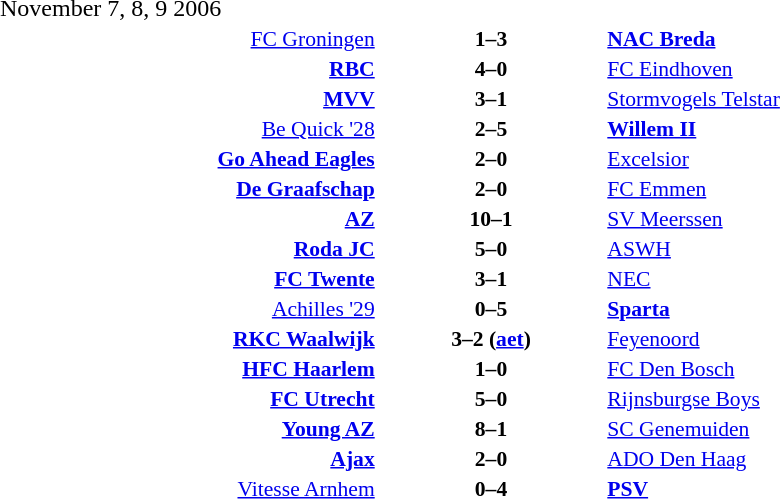<table width=100% cellspacing=1>
<tr>
<th width=20%></th>
<th width=12%></th>
<th width=20%></th>
<th></th>
</tr>
<tr>
<td>November 7, 8, 9 2006</td>
</tr>
<tr style=font-size:90%>
<td align=right><a href='#'>FC Groningen</a></td>
<td align=center><strong>1–3</strong></td>
<td><strong><a href='#'>NAC Breda</a></strong></td>
</tr>
<tr style=font-size:90%>
<td align=right><strong><a href='#'>RBC</a></strong></td>
<td align=center><strong>4–0</strong></td>
<td><a href='#'>FC Eindhoven</a></td>
</tr>
<tr style=font-size:90%>
<td align=right><strong><a href='#'>MVV</a></strong></td>
<td align=center><strong>3–1</strong></td>
<td><a href='#'>Stormvogels Telstar</a></td>
</tr>
<tr style=font-size:90%>
<td align=right><a href='#'>Be Quick '28</a></td>
<td align=center><strong>2–5</strong></td>
<td><strong><a href='#'>Willem II</a></strong></td>
</tr>
<tr style=font-size:90%>
<td align=right><strong><a href='#'>Go Ahead Eagles</a></strong></td>
<td align=center><strong>2–0</strong></td>
<td><a href='#'>Excelsior</a></td>
</tr>
<tr style=font-size:90%>
<td align=right><strong><a href='#'>De Graafschap</a></strong></td>
<td align=center><strong>2–0</strong></td>
<td><a href='#'>FC Emmen</a></td>
</tr>
<tr style=font-size:90%>
<td align=right><strong><a href='#'>AZ</a></strong></td>
<td align=center><strong>10–1</strong></td>
<td><a href='#'>SV Meerssen</a></td>
</tr>
<tr style=font-size:90%>
<td align=right><strong><a href='#'>Roda JC</a></strong></td>
<td align=center><strong>5–0</strong></td>
<td><a href='#'>ASWH</a></td>
</tr>
<tr style=font-size:90%>
<td align=right><strong><a href='#'>FC Twente</a></strong></td>
<td align=center><strong>3–1</strong></td>
<td><a href='#'>NEC</a></td>
</tr>
<tr style=font-size:90%>
<td align=right><a href='#'>Achilles '29</a></td>
<td align=center><strong>0–5</strong></td>
<td><strong><a href='#'>Sparta</a></strong></td>
</tr>
<tr style=font-size:90%>
<td align=right><strong><a href='#'>RKC Waalwijk</a></strong></td>
<td align=center><strong>3–2 (<a href='#'>aet</a>)</strong></td>
<td><a href='#'>Feyenoord</a></td>
</tr>
<tr style=font-size:90%>
<td align=right><strong><a href='#'>HFC Haarlem</a></strong></td>
<td align=center><strong>1–0</strong></td>
<td><a href='#'>FC Den Bosch</a></td>
</tr>
<tr style=font-size:90%>
<td align=right><strong><a href='#'>FC Utrecht</a></strong></td>
<td align=center><strong>5–0</strong></td>
<td><a href='#'>Rijnsburgse Boys</a></td>
</tr>
<tr style=font-size:90%>
<td align=right><strong><a href='#'>Young AZ</a></strong></td>
<td align=center><strong>8–1</strong></td>
<td><a href='#'>SC Genemuiden</a></td>
</tr>
<tr style=font-size:90%>
<td align=right><strong><a href='#'>Ajax</a></strong></td>
<td align=center><strong>2–0</strong></td>
<td><a href='#'>ADO Den Haag</a></td>
</tr>
<tr style=font-size:90%>
<td align=right><a href='#'>Vitesse Arnhem</a></td>
<td align=center><strong>0–4</strong></td>
<td><strong><a href='#'>PSV</a></strong></td>
</tr>
</table>
